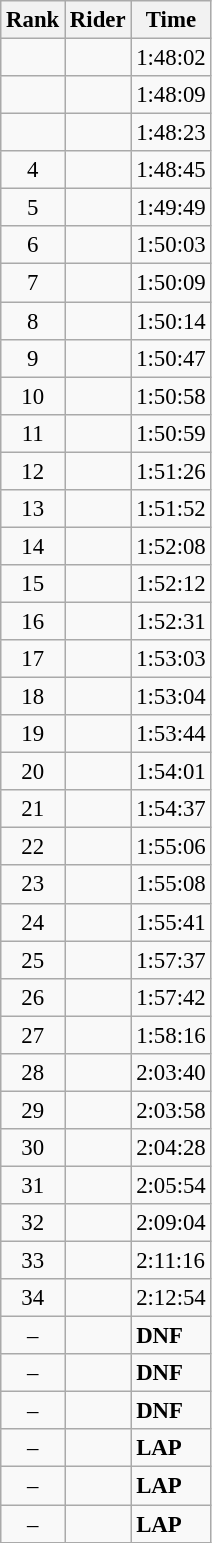<table class="wikitable" style="font-size:95%" style="width:35em;">
<tr>
<th>Rank</th>
<th>Rider</th>
<th>Time</th>
</tr>
<tr>
<td align=center></td>
<td></td>
<td>1:48:02</td>
</tr>
<tr>
<td align=center></td>
<td></td>
<td>1:48:09</td>
</tr>
<tr>
<td align=center></td>
<td></td>
<td>1:48:23</td>
</tr>
<tr>
<td align=center>4</td>
<td></td>
<td>1:48:45</td>
</tr>
<tr>
<td align=center>5</td>
<td></td>
<td>1:49:49</td>
</tr>
<tr>
<td align=center>6</td>
<td></td>
<td>1:50:03</td>
</tr>
<tr>
<td align=center>7</td>
<td></td>
<td>1:50:09</td>
</tr>
<tr>
<td align=center>8</td>
<td></td>
<td>1:50:14</td>
</tr>
<tr>
<td align=center>9</td>
<td></td>
<td>1:50:47</td>
</tr>
<tr>
<td align=center>10</td>
<td></td>
<td>1:50:58</td>
</tr>
<tr>
<td align=center>11</td>
<td></td>
<td>1:50:59</td>
</tr>
<tr>
<td align=center>12</td>
<td></td>
<td>1:51:26</td>
</tr>
<tr>
<td align=center>13</td>
<td></td>
<td>1:51:52</td>
</tr>
<tr>
<td align=center>14</td>
<td></td>
<td>1:52:08</td>
</tr>
<tr>
<td align=center>15</td>
<td></td>
<td>1:52:12</td>
</tr>
<tr>
<td align=center>16</td>
<td></td>
<td>1:52:31</td>
</tr>
<tr>
<td align=center>17</td>
<td></td>
<td>1:53:03</td>
</tr>
<tr>
<td align=center>18</td>
<td></td>
<td>1:53:04</td>
</tr>
<tr>
<td align=center>19</td>
<td></td>
<td>1:53:44</td>
</tr>
<tr>
<td align=center>20</td>
<td></td>
<td>1:54:01</td>
</tr>
<tr>
<td align=center>21</td>
<td></td>
<td>1:54:37</td>
</tr>
<tr>
<td align=center>22</td>
<td></td>
<td>1:55:06</td>
</tr>
<tr>
<td align=center>23</td>
<td></td>
<td>1:55:08</td>
</tr>
<tr>
<td align=center>24</td>
<td></td>
<td>1:55:41</td>
</tr>
<tr>
<td align=center>25</td>
<td></td>
<td>1:57:37</td>
</tr>
<tr>
<td align=center>26</td>
<td></td>
<td>1:57:42</td>
</tr>
<tr>
<td align=center>27</td>
<td></td>
<td>1:58:16</td>
</tr>
<tr>
<td align=center>28</td>
<td></td>
<td>2:03:40</td>
</tr>
<tr>
<td align=center>29</td>
<td></td>
<td>2:03:58</td>
</tr>
<tr>
<td align=center>30</td>
<td></td>
<td>2:04:28</td>
</tr>
<tr>
<td align=center>31</td>
<td></td>
<td>2:05:54</td>
</tr>
<tr>
<td align=center>32</td>
<td></td>
<td>2:09:04</td>
</tr>
<tr>
<td align=center>33</td>
<td></td>
<td>2:11:16</td>
</tr>
<tr>
<td align=center>34</td>
<td></td>
<td>2:12:54</td>
</tr>
<tr>
<td align=center>–</td>
<td></td>
<td><strong>DNF</strong></td>
</tr>
<tr>
<td align=center>–</td>
<td></td>
<td><strong>DNF</strong></td>
</tr>
<tr>
<td align=center>–</td>
<td></td>
<td><strong>DNF</strong></td>
</tr>
<tr>
<td align=center>–</td>
<td></td>
<td><strong>LAP</strong></td>
</tr>
<tr>
<td align=center>–</td>
<td></td>
<td><strong>LAP</strong></td>
</tr>
<tr>
<td align=center>–</td>
<td></td>
<td><strong>LAP</strong></td>
</tr>
</table>
